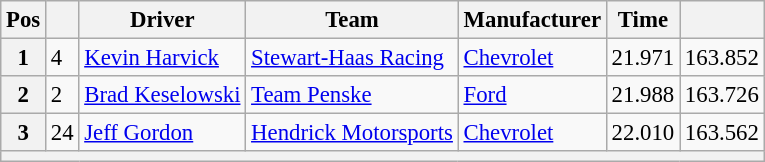<table class="wikitable" style="font-size:95%">
<tr>
<th>Pos</th>
<th></th>
<th>Driver</th>
<th>Team</th>
<th>Manufacturer</th>
<th>Time</th>
<th></th>
</tr>
<tr>
<th>1</th>
<td>4</td>
<td><a href='#'>Kevin Harvick</a></td>
<td><a href='#'>Stewart-Haas Racing</a></td>
<td><a href='#'>Chevrolet</a></td>
<td>21.971</td>
<td>163.852</td>
</tr>
<tr>
<th>2</th>
<td>2</td>
<td><a href='#'>Brad Keselowski</a></td>
<td><a href='#'>Team Penske</a></td>
<td><a href='#'>Ford</a></td>
<td>21.988</td>
<td>163.726</td>
</tr>
<tr>
<th>3</th>
<td>24</td>
<td><a href='#'>Jeff Gordon</a></td>
<td><a href='#'>Hendrick Motorsports</a></td>
<td><a href='#'>Chevrolet</a></td>
<td>22.010</td>
<td>163.562</td>
</tr>
<tr>
<th colspan="7"></th>
</tr>
</table>
